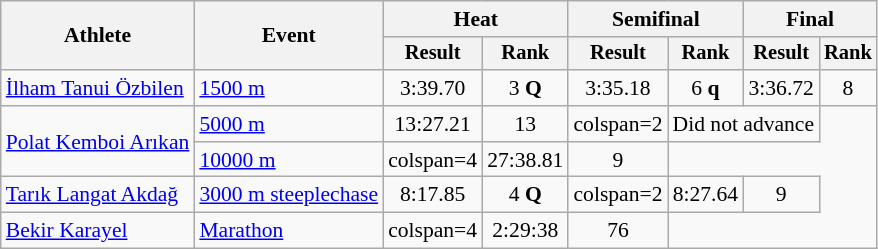<table class="wikitable" style="font-size:90%">
<tr>
<th rowspan="2">Athlete</th>
<th rowspan="2">Event</th>
<th colspan="2">Heat</th>
<th colspan="2">Semifinal</th>
<th colspan="2">Final</th>
</tr>
<tr style="font-size:95%">
<th>Result</th>
<th>Rank</th>
<th>Result</th>
<th>Rank</th>
<th>Result</th>
<th>Rank</th>
</tr>
<tr align=center>
<td align=left><a href='#'>İlham Tanui Özbilen</a></td>
<td align=left><a href='#'>1500 m</a></td>
<td>3:39.70</td>
<td>3 <strong>Q</strong></td>
<td>3:35.18</td>
<td>6 <strong>q</strong></td>
<td>3:36.72</td>
<td>8</td>
</tr>
<tr align=center>
<td align=left rowspan=2><a href='#'>Polat Kemboi Arıkan</a></td>
<td align=left><a href='#'>5000 m</a></td>
<td>13:27.21</td>
<td>13</td>
<td>colspan=2 </td>
<td colspan=2>Did not advance</td>
</tr>
<tr align=center>
<td align=left><a href='#'>10000 m</a></td>
<td>colspan=4 </td>
<td>27:38.81</td>
<td>9</td>
</tr>
<tr align=center>
<td align=left><a href='#'>Tarık Langat Akdağ</a></td>
<td align=left><a href='#'>3000 m steeplechase</a></td>
<td>8:17.85</td>
<td>4 <strong>Q</strong></td>
<td>colspan=2 </td>
<td>8:27.64</td>
<td>9</td>
</tr>
<tr align=center>
<td align=left><a href='#'>Bekir Karayel</a></td>
<td align=left><a href='#'>Marathon</a></td>
<td>colspan=4 </td>
<td>2:29:38</td>
<td>76</td>
</tr>
</table>
